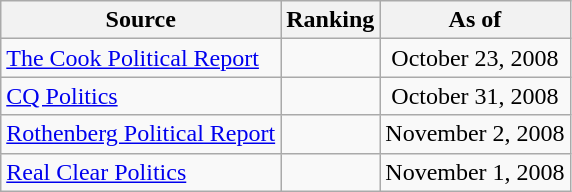<table class="wikitable" style="text-align:center">
<tr>
<th>Source</th>
<th>Ranking</th>
<th>As of</th>
</tr>
<tr>
<td align=left><a href='#'>The Cook Political Report</a></td>
<td></td>
<td>October 23, 2008</td>
</tr>
<tr>
<td align=left><a href='#'>CQ Politics</a></td>
<td></td>
<td>October 31, 2008</td>
</tr>
<tr>
<td align=left><a href='#'>Rothenberg Political Report</a></td>
<td></td>
<td>November 2, 2008</td>
</tr>
<tr>
<td align=left><a href='#'>Real Clear Politics</a></td>
<td></td>
<td>November 1, 2008</td>
</tr>
</table>
